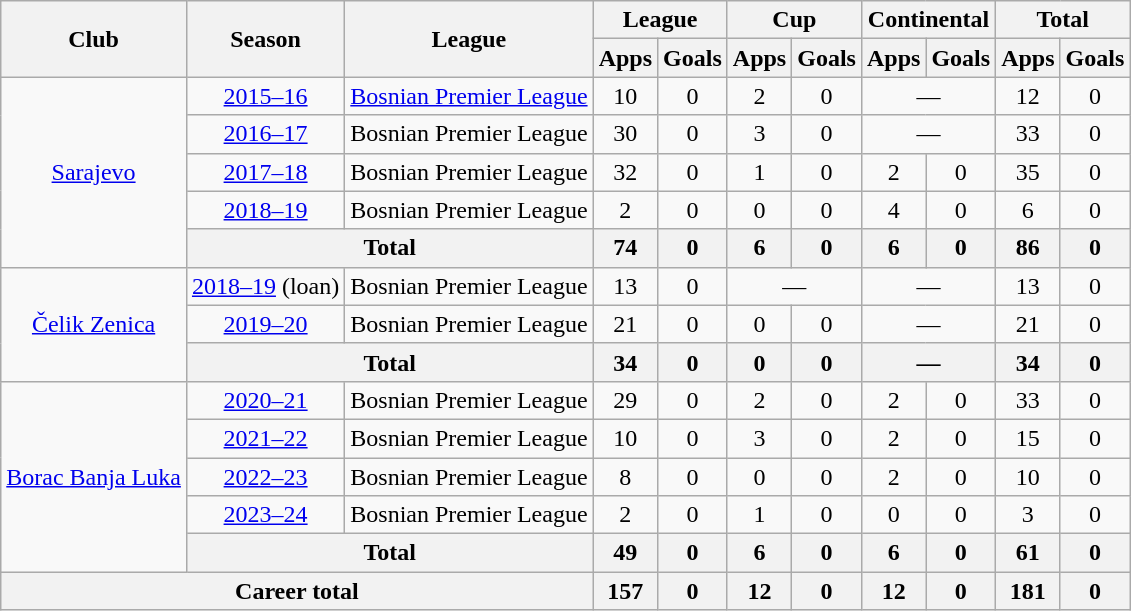<table class="wikitable" style="text-align:center;">
<tr>
<th rowspan="2">Club</th>
<th rowspan="2">Season</th>
<th rowspan="2">League</th>
<th colspan="2">League</th>
<th colspan="2">Cup</th>
<th colspan="2">Continental</th>
<th colspan="2">Total</th>
</tr>
<tr>
<th>Apps</th>
<th>Goals</th>
<th>Apps</th>
<th>Goals</th>
<th>Apps</th>
<th>Goals</th>
<th>Apps</th>
<th>Goals</th>
</tr>
<tr>
<td rowspan="5"><a href='#'>Sarajevo</a></td>
<td><a href='#'>2015–16</a></td>
<td><a href='#'>Bosnian Premier League</a></td>
<td>10</td>
<td>0</td>
<td>2</td>
<td>0</td>
<td colspan=2>—</td>
<td>12</td>
<td>0</td>
</tr>
<tr>
<td><a href='#'>2016–17</a></td>
<td>Bosnian Premier League</td>
<td>30</td>
<td>0</td>
<td>3</td>
<td>0</td>
<td colspan=2>—</td>
<td>33</td>
<td>0</td>
</tr>
<tr>
<td><a href='#'>2017–18</a></td>
<td>Bosnian Premier League</td>
<td>32</td>
<td>0</td>
<td>1</td>
<td>0</td>
<td>2</td>
<td>0</td>
<td>35</td>
<td>0</td>
</tr>
<tr>
<td><a href='#'>2018–19</a></td>
<td>Bosnian Premier League</td>
<td>2</td>
<td>0</td>
<td>0</td>
<td>0</td>
<td>4</td>
<td>0</td>
<td>6</td>
<td>0</td>
</tr>
<tr>
<th colspan=2>Total</th>
<th>74</th>
<th>0</th>
<th>6</th>
<th>0</th>
<th>6</th>
<th>0</th>
<th>86</th>
<th>0</th>
</tr>
<tr>
<td rowspan="3"><a href='#'>Čelik Zenica</a></td>
<td><a href='#'>2018–19</a> (loan)</td>
<td>Bosnian Premier League</td>
<td>13</td>
<td>0</td>
<td colspan=2>—</td>
<td colspan=2>—</td>
<td>13</td>
<td>0</td>
</tr>
<tr>
<td><a href='#'>2019–20</a></td>
<td>Bosnian Premier League</td>
<td>21</td>
<td>0</td>
<td>0</td>
<td>0</td>
<td colspan=2>—</td>
<td>21</td>
<td>0</td>
</tr>
<tr>
<th colspan=2>Total</th>
<th>34</th>
<th>0</th>
<th>0</th>
<th>0</th>
<th colspan=2>—</th>
<th>34</th>
<th>0</th>
</tr>
<tr>
<td rowspan="5"><a href='#'>Borac Banja Luka</a></td>
<td><a href='#'>2020–21</a></td>
<td>Bosnian Premier League</td>
<td>29</td>
<td>0</td>
<td>2</td>
<td>0</td>
<td>2</td>
<td>0</td>
<td>33</td>
<td>0</td>
</tr>
<tr>
<td><a href='#'>2021–22</a></td>
<td>Bosnian Premier League</td>
<td>10</td>
<td>0</td>
<td>3</td>
<td>0</td>
<td>2</td>
<td>0</td>
<td>15</td>
<td>0</td>
</tr>
<tr>
<td><a href='#'>2022–23</a></td>
<td>Bosnian Premier League</td>
<td>8</td>
<td>0</td>
<td>0</td>
<td>0</td>
<td>2</td>
<td>0</td>
<td>10</td>
<td>0</td>
</tr>
<tr>
<td><a href='#'>2023–24</a></td>
<td>Bosnian Premier League</td>
<td>2</td>
<td>0</td>
<td>1</td>
<td>0</td>
<td>0</td>
<td>0</td>
<td>3</td>
<td>0</td>
</tr>
<tr>
<th colspan=2>Total</th>
<th>49</th>
<th>0</th>
<th>6</th>
<th>0</th>
<th>6</th>
<th>0</th>
<th>61</th>
<th>0</th>
</tr>
<tr>
<th colspan=3>Career total</th>
<th>157</th>
<th>0</th>
<th>12</th>
<th>0</th>
<th>12</th>
<th>0</th>
<th>181</th>
<th>0</th>
</tr>
</table>
